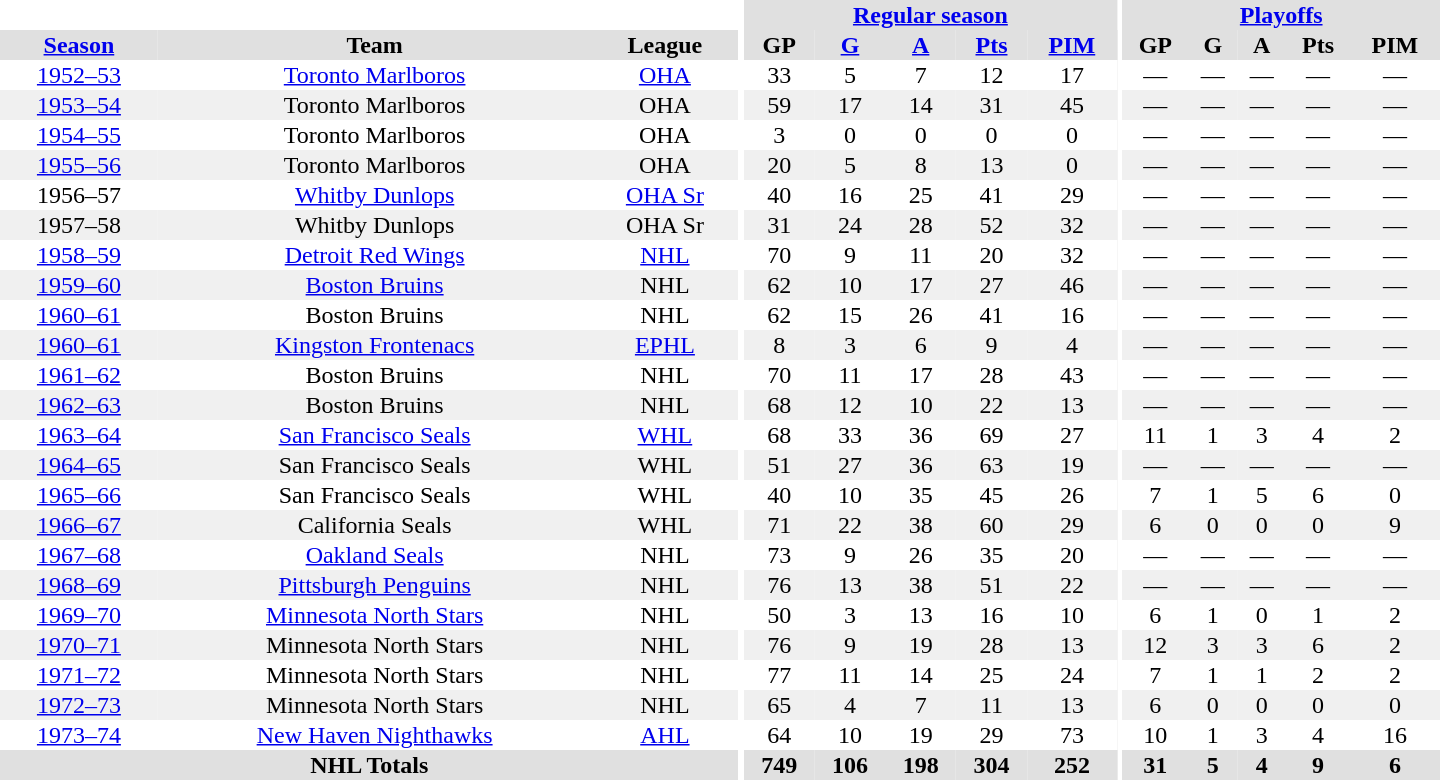<table border="0" cellpadding="1" cellspacing="0" style="text-align:center; width:60em">
<tr bgcolor="#e0e0e0">
<th colspan="3" bgcolor="#ffffff"></th>
<th rowspan="100" bgcolor="#ffffff"></th>
<th colspan="5"><a href='#'>Regular season</a></th>
<th rowspan="100" bgcolor="#ffffff"></th>
<th colspan="5"><a href='#'>Playoffs</a></th>
</tr>
<tr bgcolor="#e0e0e0">
<th><a href='#'>Season</a></th>
<th>Team</th>
<th>League</th>
<th>GP</th>
<th><a href='#'>G</a></th>
<th><a href='#'>A</a></th>
<th><a href='#'>Pts</a></th>
<th><a href='#'>PIM</a></th>
<th>GP</th>
<th>G</th>
<th>A</th>
<th>Pts</th>
<th>PIM</th>
</tr>
<tr>
<td><a href='#'>1952–53</a></td>
<td><a href='#'>Toronto Marlboros</a></td>
<td><a href='#'>OHA</a></td>
<td>33</td>
<td>5</td>
<td>7</td>
<td>12</td>
<td>17</td>
<td>—</td>
<td>—</td>
<td>—</td>
<td>—</td>
<td>—</td>
</tr>
<tr bgcolor="#f0f0f0">
<td><a href='#'>1953–54</a></td>
<td>Toronto Marlboros</td>
<td>OHA</td>
<td>59</td>
<td>17</td>
<td>14</td>
<td>31</td>
<td>45</td>
<td>—</td>
<td>—</td>
<td>—</td>
<td>—</td>
<td>—</td>
</tr>
<tr>
<td><a href='#'>1954–55</a></td>
<td>Toronto Marlboros</td>
<td>OHA</td>
<td>3</td>
<td>0</td>
<td>0</td>
<td>0</td>
<td>0</td>
<td>—</td>
<td>—</td>
<td>—</td>
<td>—</td>
<td>—</td>
</tr>
<tr bgcolor="#f0f0f0">
<td><a href='#'>1955–56</a></td>
<td>Toronto Marlboros</td>
<td>OHA</td>
<td>20</td>
<td>5</td>
<td>8</td>
<td>13</td>
<td>0</td>
<td>—</td>
<td>—</td>
<td>—</td>
<td>—</td>
<td>—</td>
</tr>
<tr>
<td>1956–57</td>
<td><a href='#'>Whitby Dunlops</a></td>
<td><a href='#'>OHA Sr</a></td>
<td>40</td>
<td>16</td>
<td>25</td>
<td>41</td>
<td>29</td>
<td>—</td>
<td>—</td>
<td>—</td>
<td>—</td>
<td>—</td>
</tr>
<tr bgcolor="#f0f0f0">
<td>1957–58</td>
<td>Whitby Dunlops</td>
<td>OHA Sr</td>
<td>31</td>
<td>24</td>
<td>28</td>
<td>52</td>
<td>32</td>
<td>—</td>
<td>—</td>
<td>—</td>
<td>—</td>
<td>—</td>
</tr>
<tr>
<td><a href='#'>1958–59</a></td>
<td><a href='#'>Detroit Red Wings</a></td>
<td><a href='#'>NHL</a></td>
<td>70</td>
<td>9</td>
<td>11</td>
<td>20</td>
<td>32</td>
<td>—</td>
<td>—</td>
<td>—</td>
<td>—</td>
<td>—</td>
</tr>
<tr bgcolor="#f0f0f0">
<td><a href='#'>1959–60</a></td>
<td><a href='#'>Boston Bruins</a></td>
<td>NHL</td>
<td>62</td>
<td>10</td>
<td>17</td>
<td>27</td>
<td>46</td>
<td>—</td>
<td>—</td>
<td>—</td>
<td>—</td>
<td>—</td>
</tr>
<tr>
<td><a href='#'>1960–61</a></td>
<td>Boston Bruins</td>
<td>NHL</td>
<td>62</td>
<td>15</td>
<td>26</td>
<td>41</td>
<td>16</td>
<td>—</td>
<td>—</td>
<td>—</td>
<td>—</td>
<td>—</td>
</tr>
<tr bgcolor="#f0f0f0">
<td><a href='#'>1960–61</a></td>
<td><a href='#'>Kingston Frontenacs</a></td>
<td><a href='#'>EPHL</a></td>
<td>8</td>
<td>3</td>
<td>6</td>
<td>9</td>
<td>4</td>
<td>—</td>
<td>—</td>
<td>—</td>
<td>—</td>
<td>—</td>
</tr>
<tr>
<td><a href='#'>1961–62</a></td>
<td>Boston Bruins</td>
<td>NHL</td>
<td>70</td>
<td>11</td>
<td>17</td>
<td>28</td>
<td>43</td>
<td>—</td>
<td>—</td>
<td>—</td>
<td>—</td>
<td>—</td>
</tr>
<tr bgcolor="#f0f0f0">
<td><a href='#'>1962–63</a></td>
<td>Boston Bruins</td>
<td>NHL</td>
<td>68</td>
<td>12</td>
<td>10</td>
<td>22</td>
<td>13</td>
<td>—</td>
<td>—</td>
<td>—</td>
<td>—</td>
<td>—</td>
</tr>
<tr>
<td><a href='#'>1963–64</a></td>
<td><a href='#'>San Francisco Seals</a></td>
<td><a href='#'>WHL</a></td>
<td>68</td>
<td>33</td>
<td>36</td>
<td>69</td>
<td>27</td>
<td>11</td>
<td>1</td>
<td>3</td>
<td>4</td>
<td>2</td>
</tr>
<tr bgcolor="#f0f0f0">
<td><a href='#'>1964–65</a></td>
<td>San Francisco Seals</td>
<td>WHL</td>
<td>51</td>
<td>27</td>
<td>36</td>
<td>63</td>
<td>19</td>
<td>—</td>
<td>—</td>
<td>—</td>
<td>—</td>
<td>—</td>
</tr>
<tr>
<td><a href='#'>1965–66</a></td>
<td>San Francisco Seals</td>
<td>WHL</td>
<td>40</td>
<td>10</td>
<td>35</td>
<td>45</td>
<td>26</td>
<td>7</td>
<td>1</td>
<td>5</td>
<td>6</td>
<td>0</td>
</tr>
<tr bgcolor="#f0f0f0">
<td><a href='#'>1966–67</a></td>
<td>California Seals</td>
<td>WHL</td>
<td>71</td>
<td>22</td>
<td>38</td>
<td>60</td>
<td>29</td>
<td>6</td>
<td>0</td>
<td>0</td>
<td>0</td>
<td>9</td>
</tr>
<tr>
<td><a href='#'>1967–68</a></td>
<td><a href='#'>Oakland Seals</a></td>
<td>NHL</td>
<td>73</td>
<td>9</td>
<td>26</td>
<td>35</td>
<td>20</td>
<td>—</td>
<td>—</td>
<td>—</td>
<td>—</td>
<td>—</td>
</tr>
<tr bgcolor="#f0f0f0">
<td><a href='#'>1968–69</a></td>
<td><a href='#'>Pittsburgh Penguins</a></td>
<td>NHL</td>
<td>76</td>
<td>13</td>
<td>38</td>
<td>51</td>
<td>22</td>
<td>—</td>
<td>—</td>
<td>—</td>
<td>—</td>
<td>—</td>
</tr>
<tr>
<td><a href='#'>1969–70</a></td>
<td><a href='#'>Minnesota North Stars</a></td>
<td>NHL</td>
<td>50</td>
<td>3</td>
<td>13</td>
<td>16</td>
<td>10</td>
<td>6</td>
<td>1</td>
<td>0</td>
<td>1</td>
<td>2</td>
</tr>
<tr bgcolor="#f0f0f0">
<td><a href='#'>1970–71</a></td>
<td>Minnesota North Stars</td>
<td>NHL</td>
<td>76</td>
<td>9</td>
<td>19</td>
<td>28</td>
<td>13</td>
<td>12</td>
<td>3</td>
<td>3</td>
<td>6</td>
<td>2</td>
</tr>
<tr>
<td><a href='#'>1971–72</a></td>
<td>Minnesota North Stars</td>
<td>NHL</td>
<td>77</td>
<td>11</td>
<td>14</td>
<td>25</td>
<td>24</td>
<td>7</td>
<td>1</td>
<td>1</td>
<td>2</td>
<td>2</td>
</tr>
<tr bgcolor="#f0f0f0">
<td><a href='#'>1972–73</a></td>
<td>Minnesota North Stars</td>
<td>NHL</td>
<td>65</td>
<td>4</td>
<td>7</td>
<td>11</td>
<td>13</td>
<td>6</td>
<td>0</td>
<td>0</td>
<td>0</td>
<td>0</td>
</tr>
<tr>
<td><a href='#'>1973–74</a></td>
<td><a href='#'>New Haven Nighthawks</a></td>
<td><a href='#'>AHL</a></td>
<td>64</td>
<td>10</td>
<td>19</td>
<td>29</td>
<td>73</td>
<td>10</td>
<td>1</td>
<td>3</td>
<td>4</td>
<td>16</td>
</tr>
<tr bgcolor="#e0e0e0">
<th colspan="3">NHL Totals</th>
<th>749</th>
<th>106</th>
<th>198</th>
<th>304</th>
<th>252</th>
<th>31</th>
<th>5</th>
<th>4</th>
<th>9</th>
<th>6</th>
</tr>
</table>
